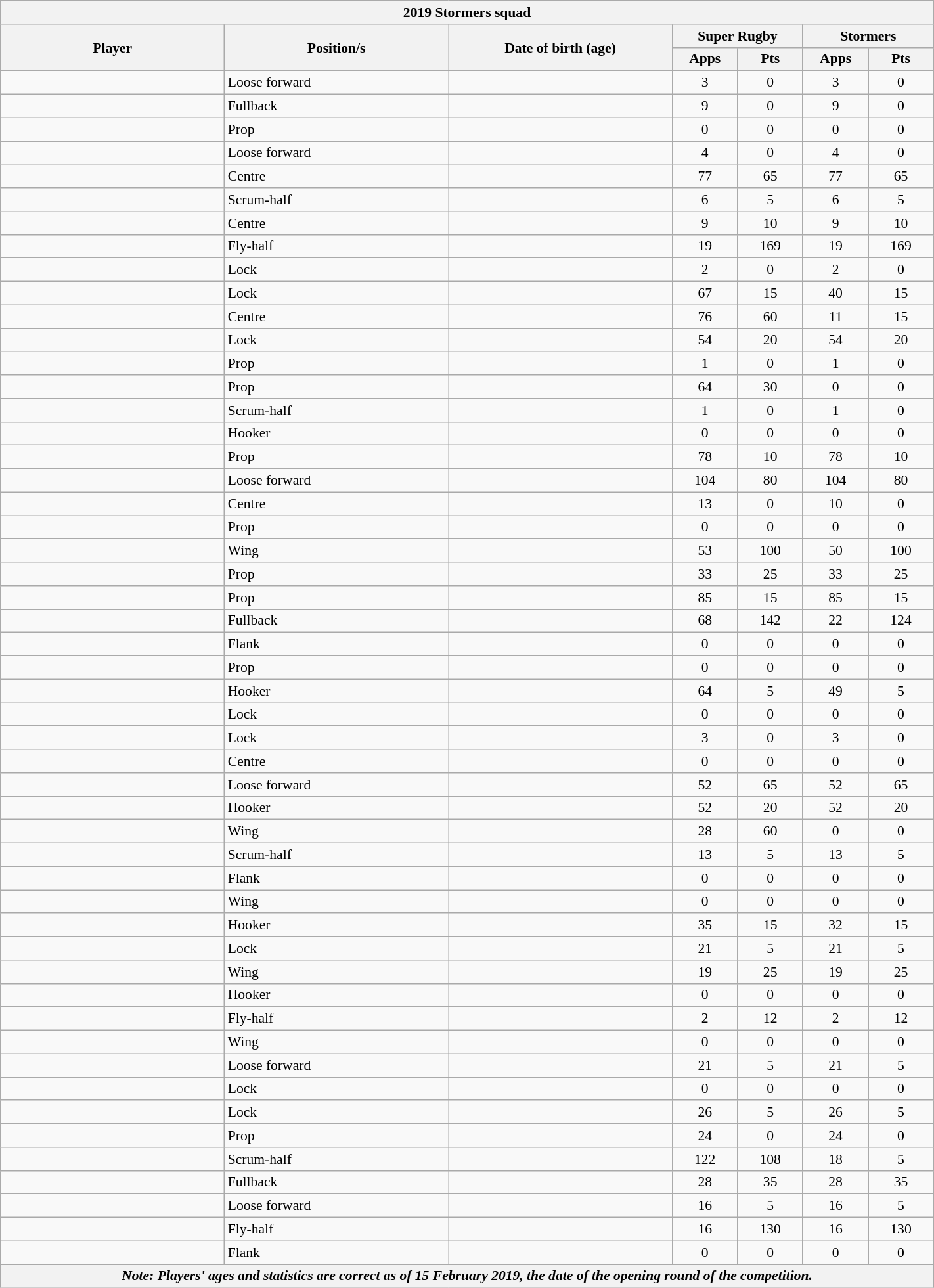<table class="wikitable sortable" style="text-align:left; font-size:90%; width:75%">
<tr>
<th colspan=100%>2019 Stormers squad</th>
</tr>
<tr>
<th style="width:24%;" rowspan=2>Player</th>
<th style="width:24%;" rowspan=2>Position/s</th>
<th style="width:24%;" rowspan=2>Date of birth (age)</th>
<th colspan=2>Super Rugby</th>
<th colspan=2>Stormers</th>
</tr>
<tr>
<th style="width:7%;">Apps</th>
<th style="width:7%;">Pts</th>
<th style="width:7%;">Apps</th>
<th style="width:7%;">Pts<br></th>
</tr>
<tr>
<td> </td>
<td>Loose forward</td>
<td></td>
<td style="text-align:center;">3</td>
<td style="text-align:center;">0</td>
<td style="text-align:center;">3</td>
<td style="text-align:center;">0</td>
</tr>
<tr>
<td> </td>
<td>Fullback</td>
<td></td>
<td style="text-align:center;">9</td>
<td style="text-align:center;">0</td>
<td style="text-align:center;">9</td>
<td style="text-align:center;">0</td>
</tr>
<tr>
<td> </td>
<td>Prop</td>
<td></td>
<td style="text-align:center;">0</td>
<td style="text-align:center;">0</td>
<td style="text-align:center;">0</td>
<td style="text-align:center;">0</td>
</tr>
<tr>
<td> </td>
<td>Loose forward</td>
<td></td>
<td style="text-align:center;">4</td>
<td style="text-align:center;">0</td>
<td style="text-align:center;">4</td>
<td style="text-align:center;">0</td>
</tr>
<tr>
<td> </td>
<td>Centre</td>
<td></td>
<td style="text-align:center;">77</td>
<td style="text-align:center;">65</td>
<td style="text-align:center;">77</td>
<td style="text-align:center;">65</td>
</tr>
<tr>
<td> </td>
<td>Scrum-half</td>
<td></td>
<td style="text-align:center;">6</td>
<td style="text-align:center;">5</td>
<td style="text-align:center;">6</td>
<td style="text-align:center;">5</td>
</tr>
<tr>
<td> </td>
<td>Centre</td>
<td></td>
<td style="text-align:center;">9</td>
<td style="text-align:center;">10</td>
<td style="text-align:center;">9</td>
<td style="text-align:center;">10</td>
</tr>
<tr>
<td> </td>
<td>Fly-half</td>
<td></td>
<td style="text-align:center;">19</td>
<td style="text-align:center;">169</td>
<td style="text-align:center;">19</td>
<td style="text-align:center;">169</td>
</tr>
<tr>
<td> </td>
<td>Lock</td>
<td></td>
<td style="text-align:center;">2</td>
<td style="text-align:center;">0</td>
<td style="text-align:center;">2</td>
<td style="text-align:center;">0</td>
</tr>
<tr>
<td> </td>
<td>Lock</td>
<td></td>
<td style="text-align:center;">67</td>
<td style="text-align:center;">15</td>
<td style="text-align:center;">40</td>
<td style="text-align:center;">15</td>
</tr>
<tr>
<td> </td>
<td>Centre</td>
<td></td>
<td style="text-align:center;">76</td>
<td style="text-align:center;">60</td>
<td style="text-align:center;">11</td>
<td style="text-align:center;">15</td>
</tr>
<tr>
<td> </td>
<td>Lock</td>
<td></td>
<td style="text-align:center;">54</td>
<td style="text-align:center;">20</td>
<td style="text-align:center;">54</td>
<td style="text-align:center;">20</td>
</tr>
<tr>
<td> </td>
<td>Prop</td>
<td></td>
<td style="text-align:center;">1</td>
<td style="text-align:center;">0</td>
<td style="text-align:center;">1</td>
<td style="text-align:center;">0</td>
</tr>
<tr>
<td> </td>
<td>Prop</td>
<td></td>
<td style="text-align:center;">64</td>
<td style="text-align:center;">30</td>
<td style="text-align:center;">0</td>
<td style="text-align:center;">0</td>
</tr>
<tr>
<td> </td>
<td>Scrum-half</td>
<td></td>
<td style="text-align:center;">1</td>
<td style="text-align:center;">0</td>
<td style="text-align:center;">1</td>
<td style="text-align:center;">0</td>
</tr>
<tr>
<td> </td>
<td>Hooker</td>
<td></td>
<td style="text-align:center;">0</td>
<td style="text-align:center;">0</td>
<td style="text-align:center;">0</td>
<td style="text-align:center;">0</td>
</tr>
<tr>
<td> </td>
<td>Prop</td>
<td></td>
<td style="text-align:center;">78</td>
<td style="text-align:center;">10</td>
<td style="text-align:center;">78</td>
<td style="text-align:center;">10</td>
</tr>
<tr>
<td> </td>
<td>Loose forward</td>
<td></td>
<td style="text-align:center;">104</td>
<td style="text-align:center;">80</td>
<td style="text-align:center;">104</td>
<td style="text-align:center;">80</td>
</tr>
<tr>
<td> </td>
<td>Centre</td>
<td></td>
<td style="text-align:center;">13</td>
<td style="text-align:center;">0</td>
<td style="text-align:center;">10</td>
<td style="text-align:center;">0</td>
</tr>
<tr>
<td> </td>
<td>Prop</td>
<td></td>
<td style="text-align:center;">0</td>
<td style="text-align:center;">0</td>
<td style="text-align:center;">0</td>
<td style="text-align:center;">0</td>
</tr>
<tr>
<td> </td>
<td>Wing</td>
<td></td>
<td style="text-align:center;">53</td>
<td style="text-align:center;">100</td>
<td style="text-align:center;">50</td>
<td style="text-align:center;">100</td>
</tr>
<tr>
<td> </td>
<td>Prop</td>
<td></td>
<td style="text-align:center;">33</td>
<td style="text-align:center;">25</td>
<td style="text-align:center;">33</td>
<td style="text-align:center;">25</td>
</tr>
<tr>
<td> </td>
<td>Prop</td>
<td></td>
<td style="text-align:center;">85</td>
<td style="text-align:center;">15</td>
<td style="text-align:center;">85</td>
<td style="text-align:center;">15</td>
</tr>
<tr>
<td> </td>
<td>Fullback</td>
<td></td>
<td style="text-align:center;">68</td>
<td style="text-align:center;">142</td>
<td style="text-align:center;">22</td>
<td style="text-align:center;">124</td>
</tr>
<tr>
<td> </td>
<td>Flank</td>
<td></td>
<td style="text-align:center;">0</td>
<td style="text-align:center;">0</td>
<td style="text-align:center;">0</td>
<td style="text-align:center;">0</td>
</tr>
<tr>
<td> </td>
<td>Prop</td>
<td></td>
<td style="text-align:center;">0</td>
<td style="text-align:center;">0</td>
<td style="text-align:center;">0</td>
<td style="text-align:center;">0</td>
</tr>
<tr>
<td> </td>
<td>Hooker</td>
<td></td>
<td style="text-align:center;">64</td>
<td style="text-align:center;">5</td>
<td style="text-align:center;">49</td>
<td style="text-align:center;">5</td>
</tr>
<tr>
<td> </td>
<td>Lock</td>
<td></td>
<td style="text-align:center;">0</td>
<td style="text-align:center;">0</td>
<td style="text-align:center;">0</td>
<td style="text-align:center;">0</td>
</tr>
<tr>
<td> </td>
<td>Lock</td>
<td></td>
<td style="text-align:center;">3</td>
<td style="text-align:center;">0</td>
<td style="text-align:center;">3</td>
<td style="text-align:center;">0</td>
</tr>
<tr>
<td> </td>
<td>Centre</td>
<td></td>
<td style="text-align:center;">0</td>
<td style="text-align:center;">0</td>
<td style="text-align:center;">0</td>
<td style="text-align:center;">0</td>
</tr>
<tr>
<td> </td>
<td>Loose forward</td>
<td></td>
<td style="text-align:center;">52</td>
<td style="text-align:center;">65</td>
<td style="text-align:center;">52</td>
<td style="text-align:center;">65</td>
</tr>
<tr>
<td> </td>
<td>Hooker</td>
<td></td>
<td style="text-align:center;">52</td>
<td style="text-align:center;">20</td>
<td style="text-align:center;">52</td>
<td style="text-align:center;">20</td>
</tr>
<tr>
<td> </td>
<td>Wing</td>
<td></td>
<td style="text-align:center;">28</td>
<td style="text-align:center;">60</td>
<td style="text-align:center;">0</td>
<td style="text-align:center;">0</td>
</tr>
<tr>
<td> </td>
<td>Scrum-half</td>
<td></td>
<td style="text-align:center;">13</td>
<td style="text-align:center;">5</td>
<td style="text-align:center;">13</td>
<td style="text-align:center;">5</td>
</tr>
<tr>
<td> </td>
<td>Flank</td>
<td></td>
<td style="text-align:center;">0</td>
<td style="text-align:center;">0</td>
<td style="text-align:center;">0</td>
<td style="text-align:center;">0</td>
</tr>
<tr>
<td> </td>
<td>Wing</td>
<td></td>
<td style="text-align:center;">0</td>
<td style="text-align:center;">0</td>
<td style="text-align:center;">0</td>
<td style="text-align:center;">0</td>
</tr>
<tr>
<td> </td>
<td>Hooker</td>
<td></td>
<td style="text-align:center;">35</td>
<td style="text-align:center;">15</td>
<td style="text-align:center;">32</td>
<td style="text-align:center;">15</td>
</tr>
<tr>
<td> </td>
<td>Lock</td>
<td></td>
<td style="text-align:center;">21</td>
<td style="text-align:center;">5</td>
<td style="text-align:center;">21</td>
<td style="text-align:center;">5</td>
</tr>
<tr>
<td> </td>
<td>Wing</td>
<td></td>
<td style="text-align:center;">19</td>
<td style="text-align:center;">25</td>
<td style="text-align:center;">19</td>
<td style="text-align:center;">25</td>
</tr>
<tr>
<td> </td>
<td>Hooker</td>
<td></td>
<td style="text-align:center;">0</td>
<td style="text-align:center;">0</td>
<td style="text-align:center;">0</td>
<td style="text-align:center;">0</td>
</tr>
<tr>
<td> </td>
<td>Fly-half</td>
<td></td>
<td style="text-align:center;">2</td>
<td style="text-align:center;">12</td>
<td style="text-align:center;">2</td>
<td style="text-align:center;">12</td>
</tr>
<tr>
<td> </td>
<td>Wing</td>
<td></td>
<td style="text-align:center;">0</td>
<td style="text-align:center;">0</td>
<td style="text-align:center;">0</td>
<td style="text-align:center;">0</td>
</tr>
<tr>
<td> </td>
<td>Loose forward</td>
<td></td>
<td style="text-align:center;">21</td>
<td style="text-align:center;">5</td>
<td style="text-align:center;">21</td>
<td style="text-align:center;">5</td>
</tr>
<tr>
<td> </td>
<td>Lock</td>
<td></td>
<td style="text-align:center;">0</td>
<td style="text-align:center;">0</td>
<td style="text-align:center;">0</td>
<td style="text-align:center;">0</td>
</tr>
<tr>
<td> </td>
<td>Lock</td>
<td></td>
<td style="text-align:center;">26</td>
<td style="text-align:center;">5</td>
<td style="text-align:center;">26</td>
<td style="text-align:center;">5</td>
</tr>
<tr>
<td> </td>
<td>Prop</td>
<td></td>
<td style="text-align:center;">24</td>
<td style="text-align:center;">0</td>
<td style="text-align:center;">24</td>
<td style="text-align:center;">0</td>
</tr>
<tr>
<td> </td>
<td>Scrum-half</td>
<td></td>
<td style="text-align:center;">122</td>
<td style="text-align:center;">108</td>
<td style="text-align:center;">18</td>
<td style="text-align:center;">5</td>
</tr>
<tr>
<td> </td>
<td>Fullback</td>
<td></td>
<td style="text-align:center;">28</td>
<td style="text-align:center;">35</td>
<td style="text-align:center;">28</td>
<td style="text-align:center;">35</td>
</tr>
<tr>
<td> </td>
<td>Loose forward</td>
<td></td>
<td style="text-align:center;">16</td>
<td style="text-align:center;">5</td>
<td style="text-align:center;">16</td>
<td style="text-align:center;">5</td>
</tr>
<tr>
<td> </td>
<td>Fly-half</td>
<td></td>
<td style="text-align:center;">16</td>
<td style="text-align:center;">130</td>
<td style="text-align:center;">16</td>
<td style="text-align:center;">130</td>
</tr>
<tr>
<td> </td>
<td>Flank</td>
<td></td>
<td style="text-align:center;">0</td>
<td style="text-align:center;">0</td>
<td style="text-align:center;">0</td>
<td style="text-align:center;">0</td>
</tr>
<tr>
<th colspan="100%" style="text-align:center;"><em>Note: Players' ages and statistics are correct as of 15 February 2019, the date of the opening round of the competition.</em></th>
</tr>
</table>
